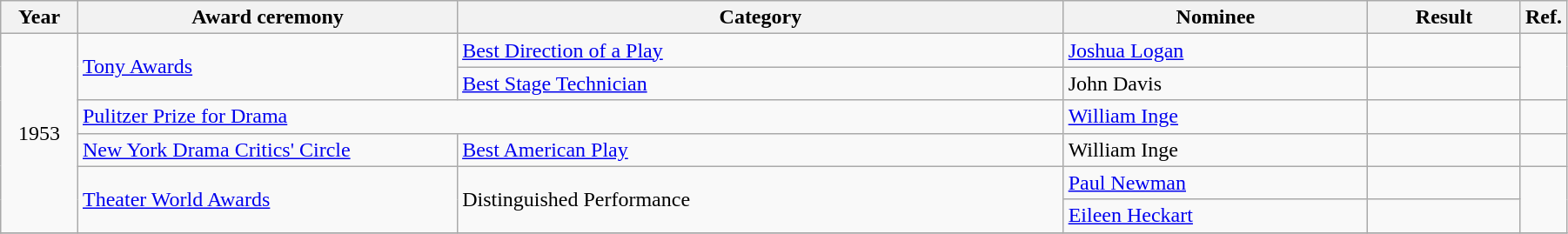<table class="wikitable" width="95%">
<tr>
<th width="5%">Year</th>
<th width="25%">Award ceremony</th>
<th width="40%">Category</th>
<th width="20%">Nominee</th>
<th width="10%">Result</th>
<th class=unsortable>Ref.</th>
</tr>
<tr>
<td rowspan="6" align="center">1953</td>
<td rowspan=2><a href='#'>Tony Awards</a></td>
<td><a href='#'>Best Direction of a Play</a></td>
<td><a href='#'>Joshua Logan</a></td>
<td></td>
<td rowspan=2></td>
</tr>
<tr>
<td><a href='#'>Best Stage Technician</a></td>
<td>John Davis</td>
<td></td>
</tr>
<tr>
<td colspan=2><a href='#'>Pulitzer Prize for Drama</a></td>
<td><a href='#'>William Inge</a></td>
<td></td>
<td></td>
</tr>
<tr>
<td><a href='#'>New York Drama Critics' Circle</a></td>
<td><a href='#'>Best American Play</a></td>
<td>William Inge</td>
<td></td>
</tr>
<tr>
<td rowspan=2><a href='#'>Theater World Awards</a></td>
<td rowspan=2>Distinguished Performance</td>
<td><a href='#'>Paul Newman</a></td>
<td></td>
<td rowspan=2></td>
</tr>
<tr>
<td><a href='#'>Eileen Heckart</a></td>
<td></td>
</tr>
<tr>
</tr>
</table>
